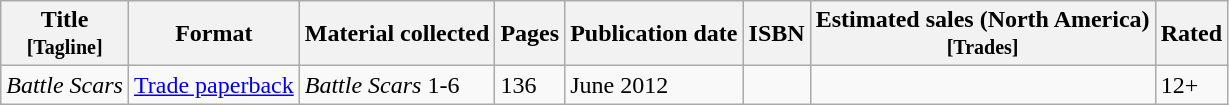<table class="wikitable">
<tr>
<th>Title<br><small>[Tagline]</small></th>
<th>Format</th>
<th>Material collected</th>
<th>Pages</th>
<th>Publication date</th>
<th>ISBN</th>
<th>Estimated sales (North America)<br><small>[Trades]</small></th>
<th>Rated</th>
</tr>
<tr>
<td><em>Battle Scars</em></td>
<td><a href='#'>Trade paperback</a></td>
<td><em>Battle Scars</em> 1-6</td>
<td>136</td>
<td>June 2012</td>
<td><br></td>
<td></td>
<td>12+</td>
</tr>
</table>
